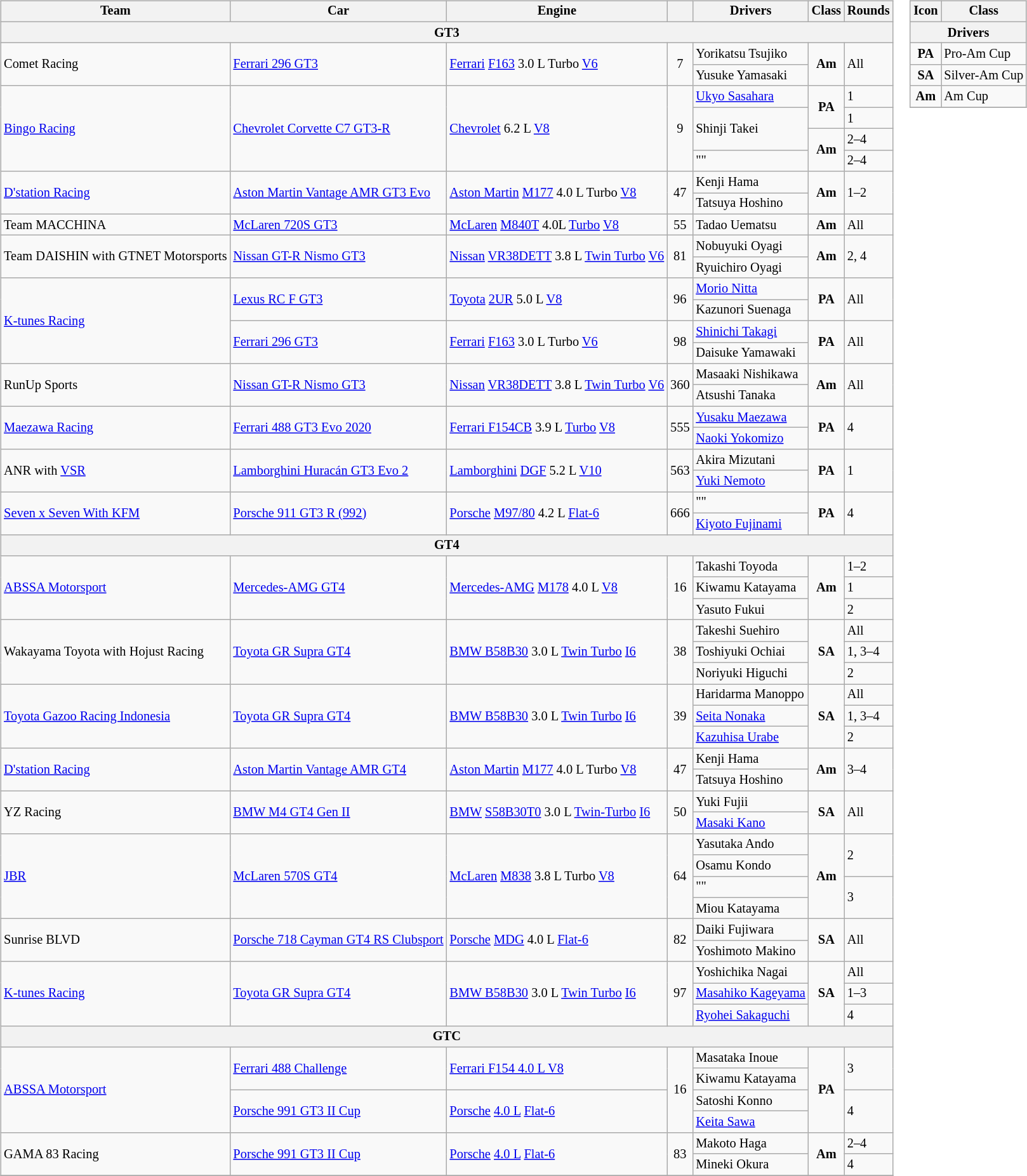<table>
<tr>
<td><br><table class="wikitable" style="font-size: 85%;">
<tr>
<th>Team</th>
<th>Car</th>
<th>Engine</th>
<th></th>
<th>Drivers</th>
<th>Class</th>
<th>Rounds</th>
</tr>
<tr>
<th colspan=7>GT3</th>
</tr>
<tr>
<td rowspan="2"> Comet Racing</td>
<td rowspan="2"><a href='#'>Ferrari 296 GT3</a></td>
<td rowspan="2"><a href='#'>Ferrari</a> <a href='#'>F163</a> 3.0 L Turbo <a href='#'>V6</a></td>
<td rowspan="2" align=center>7</td>
<td> Yorikatsu Tsujiko</td>
<td rowspan="2" align="center"><strong><span>Am</span></strong></td>
<td rowspan="2">All</td>
</tr>
<tr>
<td> Yusuke Yamasaki</td>
</tr>
<tr>
<td rowspan="4"> <a href='#'>Bingo Racing</a></td>
<td rowspan="4"><a href='#'>Chevrolet Corvette C7 GT3-R</a></td>
<td rowspan="4"><a href='#'>Chevrolet</a> 6.2 L <a href='#'>V8</a></td>
<td rowspan="4" align=center>9</td>
<td> <a href='#'>Ukyo Sasahara</a></td>
<td rowspan="2" align=center><strong><span>PA</span></strong></td>
<td>1</td>
</tr>
<tr>
<td rowspan="2"> Shinji Takei</td>
<td>1</td>
</tr>
<tr>
<td rowspan="2" align="center"><strong><span>Am</span></strong></td>
<td>2–4</td>
</tr>
<tr>
<td> ""</td>
<td>2–4</td>
</tr>
<tr>
<td rowspan="2"> <a href='#'>D'station Racing</a></td>
<td rowspan="2"><a href='#'>Aston Martin Vantage AMR GT3 Evo</a></td>
<td rowspan="2"><a href='#'>Aston Martin</a> <a href='#'>M177</a> 4.0 L Turbo <a href='#'>V8</a></td>
<td rowspan="2" align=center>47</td>
<td> Kenji Hama</td>
<td rowspan="2" align=center><strong><span>Am</span></strong></td>
<td rowspan="2">1–2</td>
</tr>
<tr>
<td> Tatsuya Hoshino</td>
</tr>
<tr>
<td> Team MACCHINA</td>
<td><a href='#'>McLaren 720S GT3</a></td>
<td><a href='#'>McLaren</a> <a href='#'>M840T</a> 4.0L <a href='#'>Turbo</a> <a href='#'>V8</a></td>
<td align="center">55</td>
<td> Tadao Uematsu</td>
<td align=center><strong><span>Am</span></strong></td>
<td>All</td>
</tr>
<tr>
<td rowspan="2" nowrap> Team DAISHIN with GTNET Motorsports</td>
<td rowspan="2"><a href='#'>Nissan GT-R Nismo GT3</a></td>
<td rowspan="2" nowrap><a href='#'>Nissan</a> <a href='#'>VR38DETT</a> 3.8 L <a href='#'>Twin Turbo</a> <a href='#'>V6</a></td>
<td rowspan="2" align="center">81</td>
<td> Nobuyuki Oyagi</td>
<td rowspan="2" align="center"><strong><span>Am</span></strong></td>
<td rowspan="2">2, 4</td>
</tr>
<tr>
<td> Ryuichiro Oyagi</td>
</tr>
<tr>
<td rowspan="4"> <a href='#'>K-tunes Racing</a></td>
<td rowspan="2"><a href='#'>Lexus RC F GT3</a></td>
<td rowspan="2"><a href='#'>Toyota</a> <a href='#'>2UR</a> 5.0 L <a href='#'>V8</a></td>
<td rowspan="2" align="center">96</td>
<td> <a href='#'>Morio Nitta</a></td>
<td rowspan="2" align=center><strong><span>PA</span></strong></td>
<td rowspan="2">All</td>
</tr>
<tr>
<td> Kazunori Suenaga</td>
</tr>
<tr>
<td rowspan="2"><a href='#'>Ferrari 296 GT3</a></td>
<td rowspan="2"><a href='#'>Ferrari</a> <a href='#'>F163</a> 3.0 L Turbo <a href='#'>V6</a></td>
<td rowspan="2" align=center>98</td>
<td> <a href='#'>Shinichi Takagi</a></td>
<td rowspan="2" align=center><strong><span>PA</span></strong></td>
<td rowspan="2">All</td>
</tr>
<tr>
<td> Daisuke Yamawaki</td>
</tr>
<tr>
<td rowspan="2"> RunUp Sports</td>
<td rowspan="2"><a href='#'>Nissan GT-R Nismo GT3</a></td>
<td rowspan="2" nowrap><a href='#'>Nissan</a> <a href='#'>VR38DETT</a> 3.8 L <a href='#'>Twin Turbo</a> <a href='#'>V6</a></td>
<td rowspan="2" align="center">360</td>
<td> Masaaki Nishikawa</td>
<td rowspan="2" align="center"><strong><span>Am</span></strong></td>
<td rowspan="2">All</td>
</tr>
<tr>
<td> Atsushi Tanaka</td>
</tr>
<tr>
<td rowspan="2"> <a href='#'>Maezawa Racing</a></td>
<td rowspan="2"><a href='#'>Ferrari 488 GT3 Evo 2020</a></td>
<td nowrap rowspan="2"><a href='#'>Ferrari F154CB</a> 3.9 L <a href='#'>Turbo</a> <a href='#'>V8</a></td>
<td rowspan="2" align="center">555</td>
<td> <a href='#'>Yusaku Maezawa</a></td>
<td rowspan="2" align="center"><strong><span>PA</span></strong></td>
<td rowspan="2">4</td>
</tr>
<tr>
<td> <a href='#'>Naoki Yokomizo</a></td>
</tr>
<tr>
<td rowspan="2"> ANR with <a href='#'>VSR</a></td>
<td rowspan="2" nowrap><a href='#'>Lamborghini Huracán GT3 Evo 2</a></td>
<td rowspan="2"><a href='#'>Lamborghini</a> <a href='#'>DGF</a> 5.2 L <a href='#'>V10</a></td>
<td rowspan="2" align=center>563</td>
<td> Akira Mizutani</td>
<td rowspan="2" align=center><strong><span>PA</span></strong></td>
<td rowspan="2">1</td>
</tr>
<tr>
<td> <a href='#'>Yuki Nemoto</a></td>
</tr>
<tr>
<td rowspan="2"> <a href='#'>Seven x Seven With KFM</a></td>
<td rowspan="2"><a href='#'>Porsche 911 GT3 R (992)</a></td>
<td rowspan="2"><a href='#'>Porsche</a> <a href='#'>M97/80</a> 4.2 L <a href='#'>Flat-6</a></td>
<td rowspan="2" align=center>666</td>
<td> ""</td>
<td rowspan="2" align=center><strong><span>PA</span></strong></td>
<td rowspan="2">4</td>
</tr>
<tr>
<td> <a href='#'>Kiyoto Fujinami</a></td>
</tr>
<tr>
<th colspan=7>GT4</th>
</tr>
<tr>
<td rowspan="3"> <a href='#'>ABSSA Motorsport</a></td>
<td rowspan="3"><a href='#'>Mercedes-AMG GT4</a></td>
<td rowspan="3"><a href='#'>Mercedes-AMG</a> <a href='#'>M178</a> 4.0 L <a href='#'>V8</a></td>
<td rowspan="3" align="center">16</td>
<td> Takashi Toyoda</td>
<td rowspan="3" align=center><strong><span>Am</span></strong></td>
<td>1–2</td>
</tr>
<tr>
<td> Kiwamu Katayama</td>
<td>1</td>
</tr>
<tr>
<td> Yasuto Fukui</td>
<td>2</td>
</tr>
<tr>
<td nowrap rowspan="3"> Wakayama Toyota with Hojust Racing</td>
<td rowspan="3"><a href='#'>Toyota GR Supra GT4</a></td>
<td rowspan="3"><a href='#'>BMW B58B30</a> 3.0 L <a href='#'>Twin Turbo</a> <a href='#'>I6</a></td>
<td rowspan="3" align="center">38</td>
<td> Takeshi Suehiro</td>
<td rowspan="3" align=center><strong><span>SA</span></strong></td>
<td>All</td>
</tr>
<tr>
<td> Toshiyuki Ochiai</td>
<td>1, 3–4</td>
</tr>
<tr>
<td nowrap> Noriyuki Higuchi</td>
<td>2</td>
</tr>
<tr>
<td rowspan="3"> <a href='#'>Toyota Gazoo Racing Indonesia</a></td>
<td rowspan="3"><a href='#'>Toyota GR Supra GT4</a></td>
<td rowspan="3"><a href='#'>BMW B58B30</a> 3.0 L <a href='#'>Twin Turbo</a> <a href='#'>I6</a></td>
<td rowspan="3" align=center>39</td>
<td nowrap> Haridarma Manoppo</td>
<td rowspan="3" align=center><strong><span>SA</span></strong></td>
<td>All</td>
</tr>
<tr>
<td> <a href='#'>Seita Nonaka</a></td>
<td>1, 3–4</td>
</tr>
<tr>
<td> <a href='#'>Kazuhisa Urabe</a></td>
<td>2</td>
</tr>
<tr>
<td rowspan="2"> <a href='#'>D'station Racing</a></td>
<td rowspan="2"><a href='#'>Aston Martin Vantage AMR GT4</a></td>
<td rowspan="2"><a href='#'>Aston Martin</a> <a href='#'>M177</a> 4.0 L Turbo <a href='#'>V8</a></td>
<td rowspan="2" align=center>47</td>
<td> Kenji Hama</td>
<td rowspan="2" align=center><strong><span>Am</span></strong></td>
<td rowspan="2">3–4</td>
</tr>
<tr>
<td> Tatsuya Hoshino</td>
</tr>
<tr>
<td rowspan="2"> YZ Racing</td>
<td rowspan="2"><a href='#'>BMW M4 GT4 Gen II</a></td>
<td rowspan="2"  nowrap><a href='#'>BMW</a> <a href='#'>S58B30T0</a> 3.0 L <a href='#'>Twin-Turbo</a> <a href='#'>I6</a></td>
<td rowspan="2" align=center>50</td>
<td> Yuki Fujii</td>
<td rowspan="2" align=center><strong><span>SA</span></strong></td>
<td rowspan="2">All</td>
</tr>
<tr>
<td> <a href='#'>Masaki Kano</a></td>
</tr>
<tr>
<td rowspan="4"> <a href='#'>JBR</a></td>
<td rowspan="4"><a href='#'>McLaren 570S GT4</a></td>
<td rowspan="4"><a href='#'>McLaren</a> <a href='#'>M838</a> 3.8 L Turbo <a href='#'>V8</a></td>
<td rowspan="4" align="center">64</td>
<td> Yasutaka Ando</td>
<td rowspan="4" align=center><strong><span>Am</span></strong></td>
<td rowspan="2">2</td>
</tr>
<tr>
<td> Osamu Kondo</td>
</tr>
<tr>
<td> ""</td>
<td rowspan="2">3</td>
</tr>
<tr>
<td> Miou Katayama</td>
</tr>
<tr>
<td rowspan="2"> Sunrise BLVD</td>
<td rowspan="2"><a href='#'>Porsche 718 Cayman GT4 RS Clubsport</a></td>
<td rowspan="2"><a href='#'>Porsche</a> <a href='#'>MDG</a> 4.0 L <a href='#'>Flat-6</a></td>
<td rowspan="2" align="center">82</td>
<td> Daiki Fujiwara</td>
<td rowspan="2" align=center><strong><span>SA</span></strong></td>
<td rowspan="2">All</td>
</tr>
<tr>
<td> Yoshimoto Makino</td>
</tr>
<tr>
<td rowspan="3"> <a href='#'>K-tunes Racing</a></td>
<td rowspan="3"><a href='#'>Toyota GR Supra GT4</a></td>
<td rowspan="3"><a href='#'>BMW B58B30</a> 3.0 L <a href='#'>Twin Turbo</a> <a href='#'>I6</a></td>
<td rowspan="3" align="center">97</td>
<td> Yoshichika Nagai</td>
<td rowspan="3" align=center><strong><span>SA</span></strong></td>
<td>All</td>
</tr>
<tr>
<td nowrap> <a href='#'>Masahiko Kageyama</a></td>
<td>1–3</td>
</tr>
<tr>
<td> <a href='#'>Ryohei Sakaguchi</a></td>
<td>4</td>
</tr>
<tr>
<th colspan=7>GTC</th>
</tr>
<tr>
<td rowspan="4"> <a href='#'>ABSSA Motorsport</a></td>
<td rowspan="2"><a href='#'>Ferrari 488 Challenge</a></td>
<td rowspan="2"><a href='#'>Ferrari F154 4.0 L V8</a></td>
<td rowspan="4" align="center">16</td>
<td> Masataka Inoue</td>
<td rowspan="4" align=center><strong><span>PA</span></strong></td>
<td rowspan="2">3</td>
</tr>
<tr>
<td> Kiwamu Katayama</td>
</tr>
<tr>
<td rowspan="2"><a href='#'>Porsche 991 GT3 II Cup</a></td>
<td rowspan="2"><a href='#'>Porsche</a> <a href='#'>4.0 L</a> <a href='#'>Flat-6</a></td>
<td> Satoshi Konno</td>
<td rowspan="2">4</td>
</tr>
<tr>
<td> <a href='#'>Keita Sawa</a></td>
</tr>
<tr>
<td rowspan="2"> GAMA 83 Racing</td>
<td rowspan="2"><a href='#'>Porsche 991 GT3 II Cup</a></td>
<td rowspan="2"><a href='#'>Porsche</a> <a href='#'>4.0 L</a> <a href='#'>Flat-6</a></td>
<td align="center" rowspan="2">83</td>
<td> Makoto Haga</td>
<td align=center rowspan="2"><strong><span>Am</span></strong></td>
<td>2–4</td>
</tr>
<tr>
<td> Mineki Okura</td>
<td>4</td>
</tr>
<tr>
</tr>
</table>
</td>
<td valign="top"><br><table class="wikitable" style="font-size: 85%;">
<tr>
<th>Icon</th>
<th>Class</th>
</tr>
<tr>
<th colspan=2>Drivers</th>
</tr>
<tr>
<td align=center><strong><span>PA</span></strong></td>
<td>Pro-Am Cup</td>
</tr>
<tr>
<td align=center><strong><span>SA</span></strong></td>
<td nowrap>Silver-Am Cup</td>
</tr>
<tr>
<td align=center><strong><span>Am</span></strong></td>
<td>Am Cup</td>
</tr>
<tr>
</tr>
</table>
</td>
</tr>
</table>
